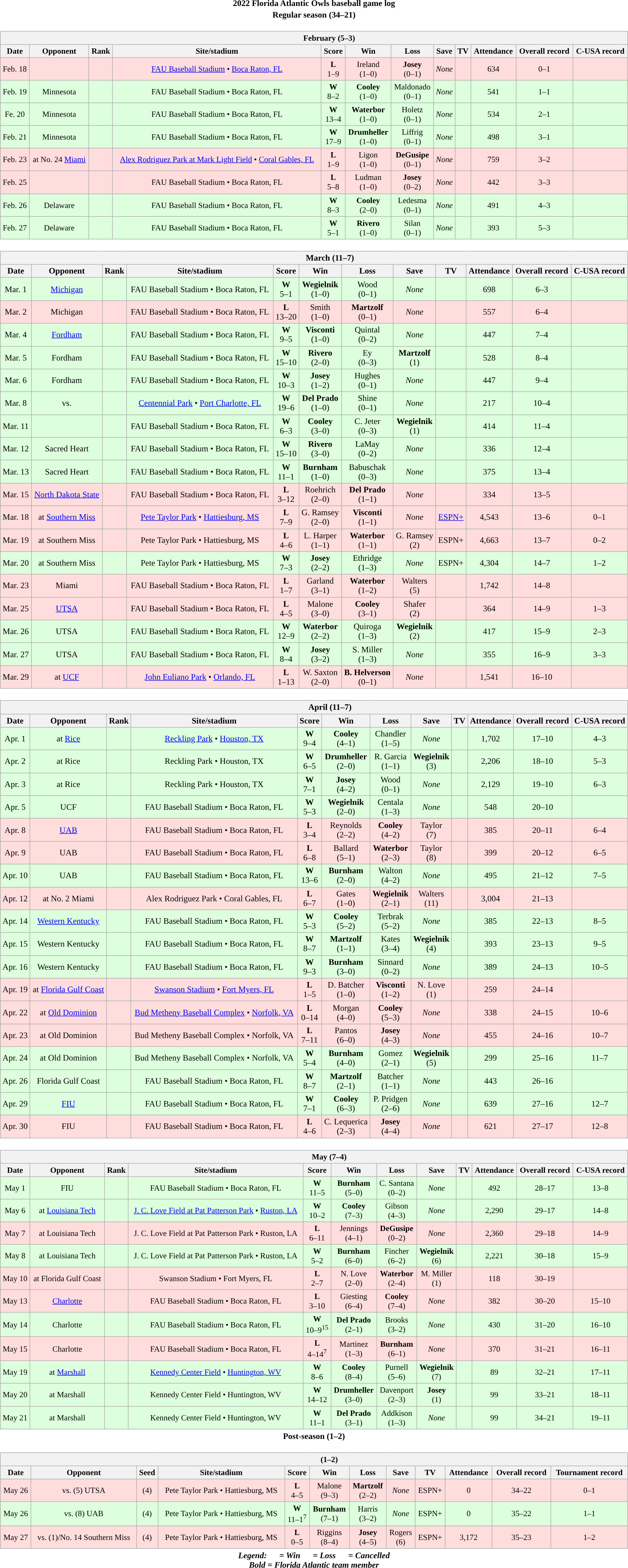<table class="toccolours"  style="width:95%; clear:both; margin:1.5em auto; text-align:center;">
<tr>
<th colspan=2>2022 Florida Atlantic Owls baseball game log</th>
</tr>
<tr>
<th colspan=2>Regular season (34–21)</th>
</tr>
<tr valign="top">
<td><br><table class="wikitable collapsible" style="margin:auto; width:100%; text-align:center; font-size:95%">
<tr>
<th colspan=12 style="padding-left:4em;">February (5–3)</th>
</tr>
<tr>
<th>Date</th>
<th>Opponent</th>
<th>Rank</th>
<th>Site/stadium</th>
<th>Score</th>
<th>Win</th>
<th>Loss</th>
<th>Save</th>
<th>TV</th>
<th>Attendance</th>
<th>Overall record</th>
<th>C-USA record</th>
</tr>
<tr style="text-align:center;" bgcolor=#ffdddd>
<td>Feb. 18</td>
<td></td>
<td></td>
<td><a href='#'>FAU Baseball Stadium</a> • <a href='#'>Boca Raton, FL</a></td>
<td><strong>L</strong><br>1–9</td>
<td>Ireland<br>(1–0)</td>
<td><strong>Josey</strong><br>(0–1)</td>
<td><em>None</em></td>
<td></td>
<td>634</td>
<td>0–1</td>
<td></td>
</tr>
<tr style="text-align:center;" bgcolor=#ddffdd>
<td>Feb. 19</td>
<td>Minnesota</td>
<td></td>
<td>FAU Baseball Stadium • Boca Raton, FL</td>
<td><strong>W</strong><br>8–2</td>
<td><strong>Cooley</strong><br>(1–0)</td>
<td>Maldonado<br>(0–1)</td>
<td><em>None</em></td>
<td></td>
<td>541</td>
<td>1–1</td>
<td></td>
</tr>
<tr style="text-align:center;" bgcolor=#ddffdd>
<td>Fe. 20</td>
<td>Minnesota</td>
<td></td>
<td>FAU Baseball Stadium • Boca Raton, FL</td>
<td><strong>W</strong><br>13–4</td>
<td><strong>Waterbor</strong><br>(1–0)</td>
<td>Holetz<br>(0–1)</td>
<td><em>None</em></td>
<td></td>
<td>534</td>
<td>2–1</td>
<td></td>
</tr>
<tr style="text-align:center;" bgcolor=#ddffdd>
<td>Feb. 21</td>
<td>Minnesota</td>
<td></td>
<td>FAU Baseball Stadium • Boca Raton, FL</td>
<td><strong>W</strong><br>17–9</td>
<td><strong>Drumheller</strong><br>(1–0)</td>
<td>Liffrig<br>(0–1)</td>
<td><em>None</em></td>
<td></td>
<td>498</td>
<td>3–1</td>
<td></td>
</tr>
<tr style="text-align:center;" bgcolor=#ffdddd>
<td>Feb. 23</td>
<td>at No. 24 <a href='#'>Miami</a></td>
<td></td>
<td><a href='#'>Alex Rodriguez Park at Mark Light Field</a> • <a href='#'>Coral Gables, FL</a></td>
<td><strong>L</strong><br>1–9</td>
<td>Ligon<br>(1–0)</td>
<td><strong>DeGusipe</strong><br>(0–1)</td>
<td><em>None</em></td>
<td></td>
<td>759</td>
<td>3–2</td>
<td></td>
</tr>
<tr style="text-align:center;" bgcolor=#ffdddd>
<td>Feb. 25</td>
<td></td>
<td></td>
<td>FAU Baseball Stadium • Boca Raton, FL</td>
<td><strong>L</strong><br>5–8</td>
<td>Ludman<br>(1–0)</td>
<td><strong>Josey</strong><br>(0–2)</td>
<td><em>None</em></td>
<td></td>
<td>442</td>
<td>3–3</td>
<td></td>
</tr>
<tr style="text-align:center;" bgcolor=#ddffdd>
<td>Feb. 26</td>
<td>Delaware</td>
<td></td>
<td>FAU Baseball Stadium • Boca Raton, FL</td>
<td><strong>W</strong><br>8–3</td>
<td><strong>Cooley</strong><br>(2–0)</td>
<td>Ledesma<br>(0–1)</td>
<td><em>None</em></td>
<td></td>
<td>491</td>
<td>4–3</td>
<td></td>
</tr>
<tr style="text-align:center;" bgcolor=#ddffdd>
<td>Feb. 27</td>
<td>Delaware</td>
<td></td>
<td>FAU Baseball Stadium • Boca Raton, FL</td>
<td><strong>W</strong><br>5–1</td>
<td><strong>Rivero</strong><br>(1–0)</td>
<td>Silan<br>(0–1)</td>
<td><em>None</em></td>
<td></td>
<td>393</td>
<td>5–3</td>
<td></td>
</tr>
</table>
</td>
</tr>
<tr>
<td><br><table class="wikitable collapsible" style="margin:auto; width:100%; text-align:center; ">
<tr>
<th colspan=12 style="padding-left:4em;">March (11–7)</th>
</tr>
<tr>
<th>Date</th>
<th>Opponent</th>
<th>Rank</th>
<th>Site/stadium</th>
<th>Score</th>
<th>Win</th>
<th>Loss</th>
<th>Save</th>
<th>TV</th>
<th>Attendance</th>
<th>Overall record</th>
<th>C-USA record</th>
</tr>
<tr style="text-align:center;" bgcolor=#ddffdd>
<td>Mar. 1</td>
<td><a href='#'>Michigan</a></td>
<td></td>
<td>FAU Baseball Stadium • Boca Raton, FL</td>
<td><strong>W</strong><br>5–1</td>
<td><strong>Wegielnik</strong><br>(1–0)</td>
<td>Wood<br>(0–1)</td>
<td><em>None</em></td>
<td></td>
<td>698</td>
<td>6–3</td>
<td></td>
</tr>
<tr style="text-align:center;" bgcolor=#ffdddd>
<td>Mar. 2</td>
<td>Michigan</td>
<td></td>
<td>FAU Baseball Stadium • Boca Raton, FL</td>
<td><strong>L</strong><br>13–20</td>
<td>Smith<br>(1–0)</td>
<td><strong>Martzolf</strong><br>(0–1)</td>
<td><em>None</em></td>
<td></td>
<td>557</td>
<td>6–4</td>
<td></td>
</tr>
<tr style="text-align:center;" bgcolor=#ddffdd>
<td>Mar. 4</td>
<td><a href='#'>Fordham</a></td>
<td></td>
<td>FAU Baseball Stadium • Boca Raton, FL</td>
<td><strong>W</strong><br>9–5</td>
<td><strong>Visconti</strong><br>(1–0)</td>
<td>Quintal<br>(0–2)</td>
<td><em>None</em></td>
<td></td>
<td>447</td>
<td>7–4</td>
<td></td>
</tr>
<tr style="text-align:center;" bgcolor=#ddffdd>
<td>Mar. 5</td>
<td>Fordham</td>
<td></td>
<td>FAU Baseball Stadium • Boca Raton, FL</td>
<td><strong>W</strong><br>15–10</td>
<td><strong>Rivero</strong><br>(2–0)</td>
<td>Ey<br>(0–3)</td>
<td><strong>Martzolf</strong><br>(1)</td>
<td></td>
<td>528</td>
<td>8–4</td>
<td></td>
</tr>
<tr style="text-align:center;" bgcolor=#ddffdd>
<td>Mar. 6</td>
<td>Fordham</td>
<td></td>
<td>FAU Baseball Stadium • Boca Raton, FL</td>
<td><strong>W</strong><br>10–3</td>
<td><strong>Josey</strong><br>(1–2)</td>
<td>Hughes<br>(0–1)</td>
<td><em>None</em></td>
<td></td>
<td>447</td>
<td>9–4</td>
<td></td>
</tr>
<tr style="text-align:center;" bgcolor=#ddffdd>
<td>Mar. 8</td>
<td>vs. </td>
<td></td>
<td><a href='#'>Centennial Park</a> • <a href='#'>Port Charlotte, FL</a></td>
<td><strong>W</strong><br>19–6</td>
<td><strong>Del Prado</strong><br>(1–0)</td>
<td>Shine<br>(0–1)</td>
<td><em>None</em></td>
<td></td>
<td>217</td>
<td>10–4</td>
<td></td>
</tr>
<tr style="text-align:center;" bgcolor=#ddffdd>
<td>Mar. 11</td>
<td></td>
<td></td>
<td>FAU Baseball Stadium • Boca Raton, FL</td>
<td><strong>W</strong><br>6–3</td>
<td><strong>Cooley</strong><br>(3–0)</td>
<td>C. Jeter<br>(0–3)</td>
<td><strong>Wegielnik</strong><br>(1)</td>
<td></td>
<td>414</td>
<td>11–4</td>
<td></td>
</tr>
<tr style="text-align:center;" bgcolor=#ddffdd>
<td>Mar. 12</td>
<td>Sacred Heart</td>
<td></td>
<td>FAU Baseball Stadium • Boca Raton, FL</td>
<td><strong>W</strong><br>15–10</td>
<td><strong>Rivero</strong><br>(3–0)</td>
<td>LaMay<br>(0–2)</td>
<td><em>None</em></td>
<td></td>
<td>336</td>
<td>12–4</td>
<td></td>
</tr>
<tr style="text-align:center;" bgcolor=#ddffdd>
<td>Mar. 13</td>
<td>Sacred Heart</td>
<td></td>
<td>FAU Baseball Stadium • Boca Raton, FL</td>
<td><strong>W</strong><br>11–1</td>
<td><strong>Burnham</strong><br>(1–0)</td>
<td>Babuschak<br>(0–3)</td>
<td><em>None</em></td>
<td></td>
<td>375</td>
<td>13–4</td>
<td></td>
</tr>
<tr style="text-align:center;" bgcolor=#ffdddd>
<td>Mar. 15</td>
<td><a href='#'>North Dakota State</a></td>
<td></td>
<td>FAU Baseball Stadium • Boca Raton, FL</td>
<td><strong>L</strong><br>3–12</td>
<td>Roehrich<br>(2–0)</td>
<td><strong>Del Prado</strong><br>(1–1)</td>
<td><em>None</em></td>
<td></td>
<td>334</td>
<td>13–5</td>
<td></td>
</tr>
<tr style="text-align:center;" bgcolor=#ffdddd>
<td>Mar. 18</td>
<td>at <a href='#'>Southern Miss</a></td>
<td></td>
<td><a href='#'>Pete Taylor Park</a> • <a href='#'>Hattiesburg, MS</a></td>
<td><strong>L</strong><br>7–9</td>
<td>G. Ramsey<br>(2–0)</td>
<td><strong>Visconti</strong><br>(1–1)</td>
<td><em>None</em></td>
<td><a href='#'>ESPN+</a></td>
<td>4,543</td>
<td>13–6</td>
<td>0–1</td>
</tr>
<tr style="text-align:center;" bgcolor=#ffdddd>
<td>Mar. 19</td>
<td>at Southern Miss</td>
<td></td>
<td>Pete Taylor Park • Hattiesburg, MS</td>
<td><strong>L</strong><br>4–6</td>
<td>L. Harper<br>(1–1)</td>
<td><strong>Waterbor</strong><br>(1–1)</td>
<td>G. Ramsey<br>(2)</td>
<td>ESPN+</td>
<td>4,663</td>
<td>13–7</td>
<td>0–2</td>
</tr>
<tr style="text-align:center;" bgcolor=#ddffdd>
<td>Mar. 20</td>
<td>at Southern Miss</td>
<td></td>
<td>Pete Taylor Park • Hattiesburg, MS</td>
<td><strong>W</strong><br>7–3</td>
<td><strong>Josey</strong><br>(2–2)</td>
<td>Ethridge<br>(1–3)</td>
<td><em>None</em></td>
<td>ESPN+</td>
<td>4,304</td>
<td>14–7</td>
<td>1–2</td>
</tr>
<tr style="text-align:center;" bgcolor=#ffdddd>
<td>Mar. 23</td>
<td>Miami</td>
<td></td>
<td>FAU Baseball Stadium • Boca Raton, FL</td>
<td><strong>L</strong><br>1–7</td>
<td>Garland<br>(3–1)</td>
<td><strong>Waterbor</strong><br>(1–2)</td>
<td>Walters<br>(5)</td>
<td></td>
<td>1,742</td>
<td>14–8</td>
<td></td>
</tr>
<tr style="text-align:center;" bgcolor=#ffdddd>
<td>Mar. 25</td>
<td><a href='#'>UTSA</a></td>
<td></td>
<td>FAU Baseball Stadium • Boca Raton, FL</td>
<td><strong>L</strong><br>4–5</td>
<td>Malone<br>(3–0)</td>
<td><strong>Cooley</strong><br>(3–1)</td>
<td>Shafer<br>(2)</td>
<td></td>
<td>364</td>
<td>14–9</td>
<td>1–3</td>
</tr>
<tr style="text-align:center;" bgcolor=#ddffdd>
<td>Mar. 26</td>
<td>UTSA</td>
<td></td>
<td>FAU Baseball Stadium • Boca Raton, FL</td>
<td><strong>W</strong><br>12–9</td>
<td><strong>Waterbor</strong><br>(2–2)</td>
<td>Quiroga<br>(1–3)</td>
<td><strong>Wegielnik</strong><br>(2)</td>
<td></td>
<td>417</td>
<td>15–9</td>
<td>2–3</td>
</tr>
<tr style="text-align:center;" bgcolor=#ddffdd>
<td>Mar. 27</td>
<td>UTSA</td>
<td></td>
<td>FAU Baseball Stadium • Boca Raton, FL</td>
<td><strong>W</strong><br>8–4</td>
<td><strong>Josey</strong><br>(3–2)</td>
<td>S. Miller<br>(1–3)</td>
<td><em>None</em></td>
<td></td>
<td>355</td>
<td>16–9</td>
<td>3–3</td>
</tr>
<tr style="text-align:center;" bgcolor=#ffdddd>
<td>Mar. 29</td>
<td>at <a href='#'>UCF</a></td>
<td></td>
<td><a href='#'>John Euliano Park</a> • <a href='#'>Orlando, FL</a></td>
<td><strong>L</strong><br>1–13</td>
<td>W. Saxton<br>(2–0)</td>
<td><strong>B. Helverson</strong><br>(0–1)</td>
<td><em>None</em></td>
<td></td>
<td>1,541</td>
<td>16–10</td>
<td></td>
</tr>
</table>
</td>
</tr>
<tr>
<td><br><table class="wikitable collapsible" style="margin:auto; width:100%; text-align:center; ">
<tr>
<th colspan=12 style="padding-left:4em;">April (11–7)</th>
</tr>
<tr>
<th>Date</th>
<th>Opponent</th>
<th>Rank</th>
<th>Site/stadium</th>
<th>Score</th>
<th>Win</th>
<th>Loss</th>
<th>Save</th>
<th>TV</th>
<th>Attendance</th>
<th>Overall record</th>
<th>C-USA record</th>
</tr>
<tr style="text-align:center;" bgcolor=#ddffdd>
<td>Apr. 1</td>
<td>at <a href='#'>Rice</a></td>
<td></td>
<td><a href='#'>Reckling Park</a> • <a href='#'>Houston, TX</a></td>
<td><strong>W</strong><br>9–4</td>
<td><strong>Cooley</strong><br>(4–1)</td>
<td>Chandler<br>(1–5)</td>
<td><em>None</em></td>
<td></td>
<td>1,702</td>
<td>17–10</td>
<td>4–3</td>
</tr>
<tr style="text-align:center;" bgcolor=#ddffdd>
<td>Apr. 2</td>
<td>at Rice</td>
<td></td>
<td>Reckling Park • Houston, TX</td>
<td><strong>W</strong><br>6–5</td>
<td><strong>Drumheller</strong><br>(2–0)</td>
<td>R. Garcia<br>(1–1)</td>
<td><strong>Wegielnik</strong><br>(3)</td>
<td></td>
<td>2,206</td>
<td>18–10</td>
<td>5–3</td>
</tr>
<tr style="text-align:center;" bgcolor=#ddffdd>
<td>Apr. 3</td>
<td>at Rice</td>
<td></td>
<td>Reckling Park • Houston, TX</td>
<td><strong>W</strong><br>7–1</td>
<td><strong>Josey</strong><br>(4–2)</td>
<td>Wood<br>(0–1)</td>
<td><em>None</em></td>
<td></td>
<td>2,129</td>
<td>19–10</td>
<td>6–3</td>
</tr>
<tr style="text-align:center;" bgcolor=#ddffdd>
<td>Apr. 5</td>
<td>UCF</td>
<td></td>
<td>FAU Baseball Stadium • Boca Raton, FL</td>
<td><strong>W</strong><br>5–3</td>
<td><strong>Wegielnik</strong><br>(2–0)</td>
<td>Centala<br>(1–3)</td>
<td><em>None</em></td>
<td></td>
<td>548</td>
<td>20–10</td>
<td></td>
</tr>
<tr style="text-align:center;" bgcolor=#ffdddd>
<td>Apr. 8</td>
<td><a href='#'>UAB</a></td>
<td></td>
<td>FAU Baseball Stadium • Boca Raton, FL</td>
<td><strong>L</strong><br>3–4</td>
<td>Reynolds<br>(2–2)</td>
<td><strong>Cooley</strong><br>(4–2)</td>
<td>Taylor<br>(7)</td>
<td></td>
<td>385</td>
<td>20–11</td>
<td>6–4</td>
</tr>
<tr style="text-align:center;" bgcolor=#ffdddd>
<td>Apr. 9</td>
<td>UAB</td>
<td></td>
<td>FAU Baseball Stadium • Boca Raton, FL</td>
<td><strong>L</strong><br>6–8</td>
<td>Ballard<br>(5–1)</td>
<td><strong>Waterbor</strong><br>(2–3)</td>
<td>Taylor<br>(8)</td>
<td></td>
<td>399</td>
<td>20–12</td>
<td>6–5</td>
</tr>
<tr style="text-align:center;" bgcolor=#ddffdd>
<td>Apr. 10</td>
<td>UAB</td>
<td></td>
<td>FAU Baseball Stadium • Boca Raton, FL</td>
<td><strong>W</strong><br>13–6</td>
<td><strong>Burnham</strong><br>(2–0)</td>
<td>Walton<br>(4–2)</td>
<td><em>None</em></td>
<td></td>
<td>495</td>
<td>21–12</td>
<td>7–5</td>
</tr>
<tr style="text-align:center;" bgcolor=#ffdddd>
<td>Apr. 12</td>
<td>at No. 2 Miami</td>
<td></td>
<td>Alex Rodriguez Park • Coral Gables, FL</td>
<td><strong>L</strong><br>6–7</td>
<td>Gates<br>(1–0)</td>
<td><strong>Wegielnik</strong><br>(2–1)</td>
<td>Walters<br>(11)</td>
<td></td>
<td>3,004</td>
<td>21–13</td>
<td></td>
</tr>
<tr style="text-align:center;" bgcolor=#ddffdd>
<td>Apr. 14</td>
<td><a href='#'>Western Kentucky</a></td>
<td></td>
<td>FAU Baseball Stadium • Boca Raton, FL</td>
<td><strong>W</strong><br>5–3</td>
<td><strong>Cooley</strong><br>(5–2)</td>
<td>Terbrak<br>(5–2)</td>
<td><em>None</em></td>
<td></td>
<td>385</td>
<td>22–13</td>
<td>8–5</td>
</tr>
<tr style="text-align:center;" bgcolor=#ddffdd>
<td>Apr. 15</td>
<td>Western Kentucky</td>
<td></td>
<td>FAU Baseball Stadium • Boca Raton, FL</td>
<td><strong>W</strong><br>8–7</td>
<td><strong>Martzolf</strong><br>(1–1)</td>
<td>Kates<br>(3–4)</td>
<td><strong>Wegielnik</strong><br>(4)</td>
<td></td>
<td>393</td>
<td>23–13</td>
<td>9–5</td>
</tr>
<tr style="text-align:center;" bgcolor=#ddffdd>
<td>Apr. 16</td>
<td>Western Kentucky</td>
<td></td>
<td>FAU Baseball Stadium • Boca Raton, FL</td>
<td><strong>W</strong><br>9–3</td>
<td><strong>Burnham</strong><br>(3–0)</td>
<td>Sinnard<br>(0–2)</td>
<td><em>None</em></td>
<td></td>
<td>389</td>
<td>24–13</td>
<td>10–5</td>
</tr>
<tr style="text-align:center;" bgcolor=#ffdddd>
<td>Apr. 19</td>
<td>at <a href='#'>Florida Gulf Coast</a></td>
<td></td>
<td><a href='#'>Swanson Stadium</a> • <a href='#'>Fort Myers, FL</a></td>
<td><strong>L</strong><br>1–5</td>
<td>D. Batcher<br>(1–0)</td>
<td><strong>Visconti</strong><br>(1–2)</td>
<td>N. Love<br>(1)</td>
<td></td>
<td>259</td>
<td>24–14</td>
<td></td>
</tr>
<tr style="text-align:center;" bgcolor=#ffdddd>
<td>Apr. 22</td>
<td>at <a href='#'>Old Dominion</a></td>
<td></td>
<td><a href='#'>Bud Metheny Baseball Complex</a> • <a href='#'>Norfolk, VA</a></td>
<td><strong>L</strong><br>0–14</td>
<td>Morgan<br>(4–0)</td>
<td><strong>Cooley</strong><br>(5–3)</td>
<td><em>None</em></td>
<td></td>
<td>338</td>
<td>24–15</td>
<td>10–6</td>
</tr>
<tr style="text-align:center;" bgcolor=#ffdddd>
<td>Apr. 23</td>
<td>at Old Dominion</td>
<td></td>
<td>Bud Metheny Baseball Complex • Norfolk, VA</td>
<td><strong>L</strong><br>7–11</td>
<td>Pantos<br>(6–0)</td>
<td><strong>Josey</strong><br>(4–3)</td>
<td><em>None</em></td>
<td></td>
<td>455</td>
<td>24–16</td>
<td>10–7</td>
</tr>
<tr style="text-align:center;" bgcolor=#ddffdd>
<td>Apr. 24</td>
<td>at Old Dominion</td>
<td></td>
<td>Bud Metheny Baseball Complex • Norfolk, VA</td>
<td><strong>W</strong><br>5–4</td>
<td><strong>Burnham</strong><br>(4–0)</td>
<td>Gomez<br>(2–1)</td>
<td><strong>Wegielnik</strong><br>(5)</td>
<td></td>
<td>299</td>
<td>25–16</td>
<td>11–7</td>
</tr>
<tr style="text-align:center;" bgcolor=#ddffdd>
<td>Apr. 26</td>
<td>Florida Gulf Coast</td>
<td></td>
<td>FAU Baseball Stadium • Boca Raton, FL</td>
<td><strong>W</strong><br>8–7</td>
<td><strong>Martzolf</strong><br>(2–1)</td>
<td>Batcher<br>(1–1)</td>
<td><em>None</em></td>
<td></td>
<td>443</td>
<td>26–16</td>
<td></td>
</tr>
<tr style="text-align:center;" bgcolor=#ddffdd>
<td>Apr. 29</td>
<td><a href='#'>FIU</a></td>
<td></td>
<td>FAU Baseball Stadium • Boca Raton, FL</td>
<td><strong>W</strong><br>7–1</td>
<td><strong>Cooley</strong><br>(6–3)</td>
<td>P. Pridgen<br>(2–6)</td>
<td><em>None</em></td>
<td></td>
<td>639</td>
<td>27–16</td>
<td>12–7</td>
</tr>
<tr style="text-align:center;" bgcolor=#ffdddd>
<td>Apr. 30</td>
<td>FIU</td>
<td></td>
<td>FAU Baseball Stadium • Boca Raton, FL</td>
<td><strong>L</strong><br>4–6</td>
<td>C. Lequerica<br>(2–3)</td>
<td><strong>Josey</strong><br>(4–4)</td>
<td><em>None</em></td>
<td></td>
<td>621</td>
<td>27–17</td>
<td>12–8</td>
</tr>
</table>
</td>
</tr>
<tr>
<td><br><table class="wikitable collapsible" style="margin:auto; width:100%; text-align:center; font-size:95%">
<tr>
<th colspan=12 style="padding-left:4em;">May (7–4)</th>
</tr>
<tr>
<th>Date</th>
<th>Opponent</th>
<th>Rank</th>
<th>Site/stadium</th>
<th>Score</th>
<th>Win</th>
<th>Loss</th>
<th>Save</th>
<th>TV</th>
<th>Attendance</th>
<th>Overall record</th>
<th>C-USA record</th>
</tr>
<tr style="text-align:center;" bgcolor=#ddffdd>
<td>May 1</td>
<td>FIU</td>
<td></td>
<td>FAU Baseball Stadium • Boca Raton, FL</td>
<td><strong>W</strong><br>11–5</td>
<td><strong>Burnham</strong><br>(5–0)</td>
<td>C. Santana<br>(0–2)</td>
<td><em>None</em></td>
<td></td>
<td>492</td>
<td>28–17</td>
<td>13–8</td>
</tr>
<tr style="text-align:center;" bgcolor=#ddffdd>
<td>May 6</td>
<td>at <a href='#'>Louisiana Tech</a></td>
<td></td>
<td><a href='#'>J. C. Love Field at Pat Patterson Park</a> • <a href='#'>Ruston, LA</a></td>
<td><strong>W</strong><br>10–2</td>
<td><strong>Cooley</strong><br>(7–3)</td>
<td>Gibson<br>(4–3)</td>
<td><em>None</em></td>
<td></td>
<td>2,290</td>
<td>29–17</td>
<td>14–8</td>
</tr>
<tr style="text-align:center;" bgcolor=#ffdddd>
<td>May 7</td>
<td>at Louisiana Tech</td>
<td></td>
<td>J. C. Love Field at Pat Patterson Park • Ruston, LA</td>
<td><strong>L</strong><br>6–11</td>
<td>Jennings<br>(4–1)</td>
<td><strong>DeGusipe</strong><br>(0–2)</td>
<td><em>None</em></td>
<td></td>
<td>2,360</td>
<td>29–18</td>
<td>14–9</td>
</tr>
<tr style="text-align:center;" bgcolor=#ddffdd>
<td>May 8</td>
<td>at Louisiana Tech</td>
<td></td>
<td>J. C. Love Field at Pat Patterson Park • Ruston, LA</td>
<td><strong>W</strong><br>5–2</td>
<td><strong>Burnham</strong><br>(6–0)</td>
<td>Fincher<br>(6–2)</td>
<td><strong>Wegielnik</strong><br>(6)</td>
<td></td>
<td>2,221</td>
<td>30–18</td>
<td>15–9</td>
</tr>
<tr style="text-align:center;" bgcolor=#ffdddd>
<td>May 10</td>
<td>at Florida Gulf Coast</td>
<td></td>
<td>Swanson Stadium • Fort Myers, FL</td>
<td><strong>L</strong><br>2–7</td>
<td>N. Love<br>(2–0)</td>
<td><strong>Waterbor</strong><br>(2–4)</td>
<td>M. Miller<br>(1)</td>
<td></td>
<td>118</td>
<td>30–19</td>
<td></td>
</tr>
<tr style="text-align:center;" bgcolor=#ffdddd>
<td>May 13</td>
<td><a href='#'>Charlotte</a></td>
<td></td>
<td>FAU Baseball Stadium • Boca Raton, FL</td>
<td><strong>L</strong><br>3–10</td>
<td>Giesting<br>(6–4)</td>
<td><strong>Cooley</strong><br>(7–4)</td>
<td><em>None</em></td>
<td></td>
<td>382</td>
<td>30–20</td>
<td>15–10</td>
</tr>
<tr style="text-align:center;" bgcolor=#ddffdd>
<td>May 14</td>
<td>Charlotte</td>
<td></td>
<td>FAU Baseball Stadium • Boca Raton, FL</td>
<td><strong>W</strong><br>10–9<sup>15</sup></td>
<td><strong>Del Prado</strong><br>(2–1)</td>
<td>Brooks<br>(3–2)</td>
<td><em>None</em></td>
<td></td>
<td>430</td>
<td>31–20</td>
<td>16–10</td>
</tr>
<tr style="text-align:center;" bgcolor=#ffdddd>
<td>May 15</td>
<td>Charlotte</td>
<td></td>
<td>FAU Baseball Stadium • Boca Raton, FL</td>
<td><strong>L</strong><br>4–14<sup>7</sup></td>
<td>Martinez<br>(1–3)</td>
<td><strong>Burnham</strong><br>(6–1)</td>
<td><em>None</em></td>
<td></td>
<td>370</td>
<td>31–21</td>
<td>16–11</td>
</tr>
<tr style="text-align:center;" bgcolor=#ddffdd>
<td>May 19</td>
<td>at <a href='#'>Marshall</a></td>
<td></td>
<td><a href='#'>Kennedy Center Field</a> • <a href='#'>Huntington, WV</a></td>
<td><strong>W</strong><br>8–6</td>
<td><strong>Cooley</strong><br>(8–4)</td>
<td>Purnell<br>(5–6)</td>
<td><strong>Wegielnik</strong><br>(7)</td>
<td></td>
<td>89</td>
<td>32–21</td>
<td>17–11</td>
</tr>
<tr style="text-align:center;" bgcolor=#ddffdd>
<td>May 20</td>
<td>at Marshall</td>
<td></td>
<td>Kennedy Center Field • Huntington, WV</td>
<td><strong>W</strong><br>14–12</td>
<td><strong>Drumheller</strong><br>(3–0)</td>
<td>Davenport<br>(2–3)</td>
<td><strong>Josey</strong><br>(1)</td>
<td></td>
<td>99</td>
<td>33–21</td>
<td>18–11</td>
</tr>
<tr style="text-align:center;" bgcolor=#ddffdd>
<td>May 21</td>
<td>at Marshall</td>
<td></td>
<td>Kennedy Center Field • Huntington, WV</td>
<td><strong>W</strong><br>11–1</td>
<td><strong>Del Prado</strong><br>(3–1)</td>
<td>Addkison<br>(1–3)</td>
<td><em>None</em></td>
<td></td>
<td>99</td>
<td>34–21</td>
<td>19–11</td>
</tr>
</table>
</td>
</tr>
<tr>
<th colspan=2>Post-season (1–2)</th>
</tr>
<tr>
<td><br><table class="wikitable collapsible" style="margin:auto; width:100%; text-align:center; font-size:95%">
<tr>
<th colspan=12 style="padding-left:4em;"> (1–2)</th>
</tr>
<tr>
<th>Date</th>
<th>Opponent</th>
<th>Seed</th>
<th>Site/stadium</th>
<th>Score</th>
<th>Win</th>
<th>Loss</th>
<th>Save</th>
<th>TV</th>
<th>Attendance</th>
<th>Overall record</th>
<th>Tournament record</th>
</tr>
<tr style="text-align:center;" bgcolor=#ffdddd>
<td>May 26</td>
<td>vs. (5) UTSA</td>
<td>(4)</td>
<td>Pete Taylor Park • Hattiesburg, MS</td>
<td><strong>L</strong><br>4–5</td>
<td>Malone<br>(9–3)</td>
<td><strong>Martzolf</strong><br>(2–2)</td>
<td><em>None</em></td>
<td>ESPN+</td>
<td>0</td>
<td>34–22</td>
<td>0–1</td>
</tr>
<tr style="text-align:center;" bgcolor=#ddffdd>
<td>May 26</td>
<td>vs. (8) UAB</td>
<td>(4)</td>
<td>Pete Taylor Park • Hattiesburg, MS</td>
<td><strong>W</strong><br>11–1<sup>7</sup></td>
<td><strong>Burnham</strong><br>(7–1)</td>
<td>Harris<br>(3–2)</td>
<td><em>None</em></td>
<td>ESPN+</td>
<td>0</td>
<td>35–22</td>
<td>1–1</td>
</tr>
<tr style="text-align:center;" bgcolor=#ffdddd>
<td>May 27</td>
<td>vs. (1)/No. 14 Southern Miss</td>
<td>(4)</td>
<td>Pete Taylor Park • Hattiesburg, MS</td>
<td><strong>L</strong><br>0–5</td>
<td>Riggins<br>(8–4)</td>
<td><strong>Josey</strong><br>(4–5)</td>
<td>Rogers<br>(6)</td>
<td>ESPN+</td>
<td>3,172</td>
<td>35–23</td>
<td>1–2</td>
</tr>
</table>
</td>
</tr>
<tr>
<th colspan=9><em>Legend:       = Win       = Loss       = Cancelled<br>Bold = Florida Atlantic team member</em></th>
</tr>
</table>
